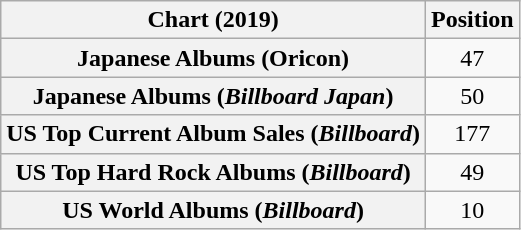<table class="wikitable sortable plainrowheaders" style="text-align:center">
<tr>
<th scope="col">Chart (2019)</th>
<th scope="col">Position</th>
</tr>
<tr>
<th scope="row">Japanese Albums (Oricon)</th>
<td>47</td>
</tr>
<tr>
<th scope="row">Japanese Albums (<em>Billboard Japan</em>)</th>
<td>50</td>
</tr>
<tr>
<th scope="row">US Top Current Album Sales (<em>Billboard</em>)</th>
<td>177</td>
</tr>
<tr>
<th scope="row">US Top Hard Rock Albums (<em>Billboard</em>)</th>
<td>49</td>
</tr>
<tr>
<th scope="row">US World Albums (<em>Billboard</em>)</th>
<td>10</td>
</tr>
</table>
